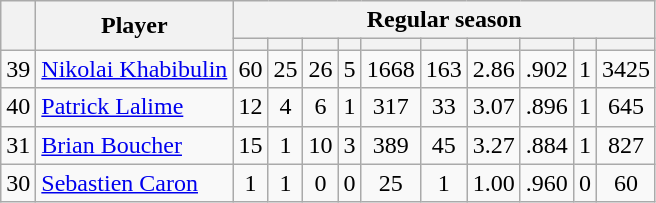<table class="wikitable plainrowheaders" style="text-align:center;">
<tr>
<th scope="col" rowspan="2"></th>
<th scope="col" rowspan="2">Player</th>
<th scope=colgroup colspan=10>Regular season</th>
</tr>
<tr>
<th scope="col"></th>
<th scope="col"></th>
<th scope="col"></th>
<th scope="col"></th>
<th scope="col"></th>
<th scope="col"></th>
<th scope="col"></th>
<th scope="col"></th>
<th scope="col"></th>
<th scope="col"></th>
</tr>
<tr>
<td scope="row">39</td>
<td align="left"><a href='#'>Nikolai Khabibulin</a></td>
<td>60</td>
<td>25</td>
<td>26</td>
<td>5</td>
<td>1668</td>
<td>163</td>
<td>2.86</td>
<td>.902</td>
<td>1</td>
<td>3425</td>
</tr>
<tr>
<td scope="row">40</td>
<td align="left"><a href='#'>Patrick Lalime</a></td>
<td>12</td>
<td>4</td>
<td>6</td>
<td>1</td>
<td>317</td>
<td>33</td>
<td>3.07</td>
<td>.896</td>
<td>1</td>
<td>645</td>
</tr>
<tr>
<td scope="row">31</td>
<td align="left"><a href='#'>Brian Boucher</a></td>
<td>15</td>
<td>1</td>
<td>10</td>
<td>3</td>
<td>389</td>
<td>45</td>
<td>3.27</td>
<td>.884</td>
<td>1</td>
<td>827</td>
</tr>
<tr>
<td scope="row">30</td>
<td align="left"><a href='#'>Sebastien Caron</a></td>
<td>1</td>
<td>1</td>
<td>0</td>
<td>0</td>
<td>25</td>
<td>1</td>
<td>1.00</td>
<td>.960</td>
<td>0</td>
<td>60</td>
</tr>
</table>
